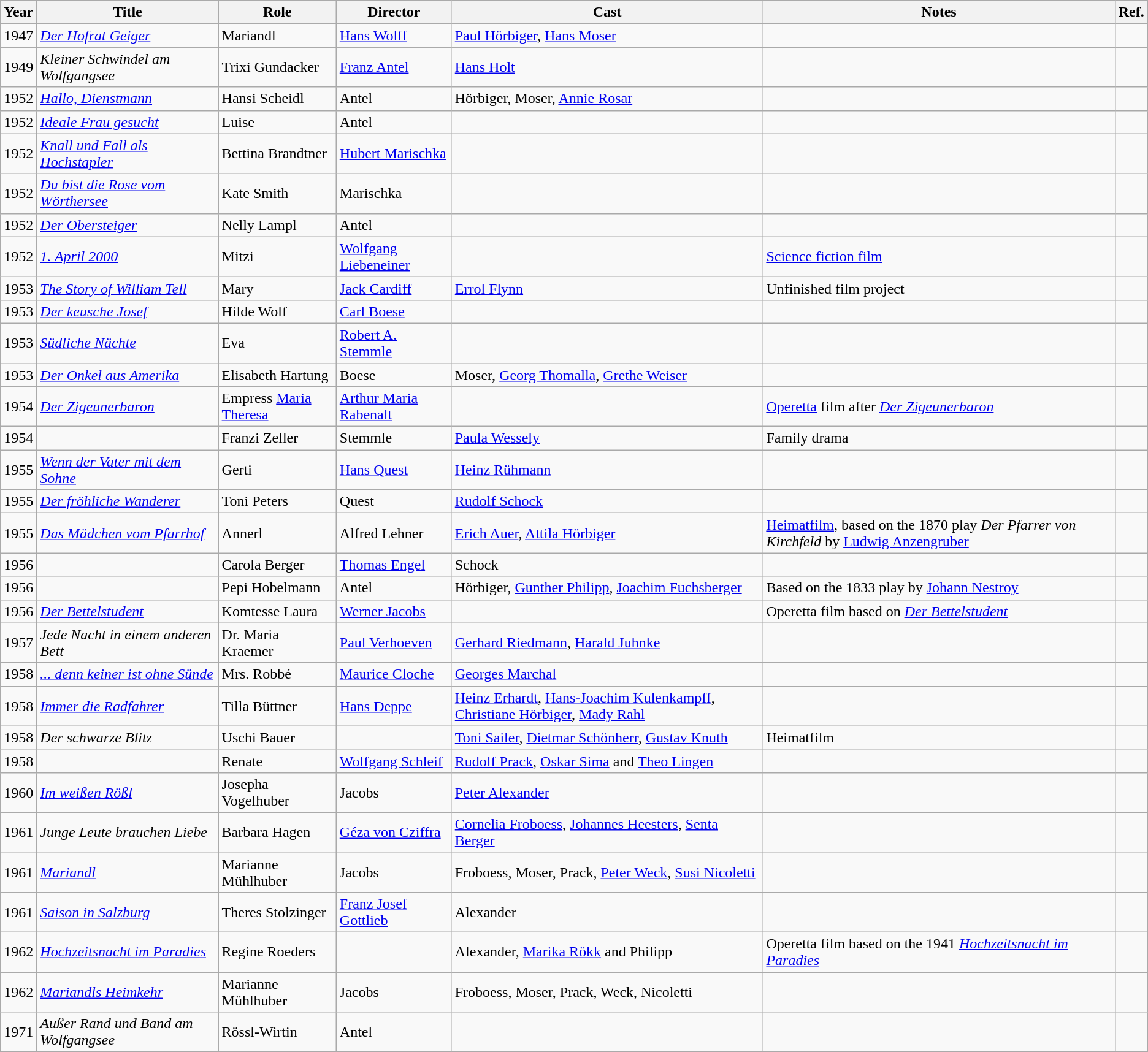<table class="wikitable sortable">
<tr>
<th>Year</th>
<th>Title</th>
<th class="unsortable">Role</th>
<th>Director</th>
<th class="unsortable">Cast</th>
<th class="unsortable">Notes</th>
<th>Ref.</th>
</tr>
<tr>
<td>1947</td>
<td><em><a href='#'>Der Hofrat Geiger</a></em></td>
<td>Mariandl</td>
<td><a href='#'>Hans Wolff</a></td>
<td><a href='#'>Paul Hörbiger</a>, <a href='#'>Hans Moser</a></td>
<td></td>
<td></td>
</tr>
<tr>
<td>1949</td>
<td><em>Kleiner Schwindel am Wolfgangsee</em></td>
<td>Trixi Gundacker</td>
<td><a href='#'>Franz Antel</a></td>
<td><a href='#'>Hans Holt</a></td>
<td></td>
<td></td>
</tr>
<tr>
<td>1952</td>
<td><em><a href='#'>Hallo, Dienstmann</a></em></td>
<td>Hansi Scheidl</td>
<td>Antel</td>
<td>Hörbiger, Moser, <a href='#'>Annie Rosar</a></td>
<td></td>
<td></td>
</tr>
<tr>
<td>1952</td>
<td><em><a href='#'>Ideale Frau gesucht</a></em></td>
<td>Luise</td>
<td>Antel</td>
<td></td>
<td></td>
<td></td>
</tr>
<tr>
<td>1952</td>
<td><em><a href='#'>Knall und Fall als Hochstapler</a></em></td>
<td>Bettina Brandtner</td>
<td><a href='#'>Hubert Marischka</a></td>
<td></td>
<td></td>
<td></td>
</tr>
<tr>
<td>1952</td>
<td><em><a href='#'>Du bist die Rose vom Wörthersee</a></em></td>
<td>Kate Smith</td>
<td>Marischka</td>
<td></td>
<td></td>
<td></td>
</tr>
<tr>
<td>1952</td>
<td><em><a href='#'>Der Obersteiger</a></em></td>
<td>Nelly Lampl</td>
<td>Antel</td>
<td></td>
<td></td>
<td></td>
</tr>
<tr>
<td>1952</td>
<td><em><a href='#'>1. April 2000</a></em></td>
<td>Mitzi</td>
<td><a href='#'>Wolfgang Liebeneiner</a></td>
<td></td>
<td><a href='#'>Science fiction film</a></td>
<td></td>
</tr>
<tr>
<td>1953</td>
<td><em><a href='#'>The Story of William Tell</a></em></td>
<td>Mary</td>
<td><a href='#'>Jack Cardiff</a></td>
<td><a href='#'>Errol Flynn</a></td>
<td>Unfinished film project</td>
<td></td>
</tr>
<tr>
<td>1953</td>
<td><em><a href='#'>Der keusche Josef</a></em></td>
<td>Hilde Wolf</td>
<td><a href='#'>Carl Boese</a></td>
<td></td>
<td></td>
<td></td>
</tr>
<tr>
<td>1953</td>
<td><em><a href='#'>Südliche Nächte</a></em></td>
<td>Eva</td>
<td><a href='#'>Robert A. Stemmle</a></td>
<td></td>
<td></td>
<td></td>
</tr>
<tr>
<td>1953</td>
<td><em><a href='#'>Der Onkel aus Amerika</a></em></td>
<td>Elisabeth Hartung</td>
<td>Boese</td>
<td>Moser, <a href='#'>Georg Thomalla</a>, <a href='#'>Grethe Weiser</a></td>
<td></td>
<td></td>
</tr>
<tr>
<td>1954</td>
<td><em><a href='#'>Der Zigeunerbaron</a></em></td>
<td>Empress <a href='#'>Maria Theresa</a></td>
<td><a href='#'>Arthur Maria Rabenalt</a></td>
<td></td>
<td><a href='#'>Operetta</a> film after <em><a href='#'>Der Zigeunerbaron</a></em></td>
<td></td>
</tr>
<tr>
<td>1954</td>
<td><em></em></td>
<td>Franzi Zeller</td>
<td>Stemmle</td>
<td><a href='#'>Paula Wessely</a></td>
<td>Family drama</td>
<td></td>
</tr>
<tr>
<td>1955</td>
<td><em><a href='#'>Wenn der Vater mit dem Sohne</a></em></td>
<td>Gerti</td>
<td><a href='#'>Hans Quest</a></td>
<td><a href='#'>Heinz Rühmann</a></td>
<td></td>
<td></td>
</tr>
<tr>
<td>1955</td>
<td><em><a href='#'>Der fröhliche Wanderer</a></em></td>
<td>Toni Peters</td>
<td>Quest</td>
<td><a href='#'>Rudolf Schock</a></td>
<td></td>
<td></td>
</tr>
<tr>
<td>1955</td>
<td><em><a href='#'>Das Mädchen vom Pfarrhof</a></em></td>
<td>Annerl</td>
<td>Alfred Lehner</td>
<td><a href='#'>Erich Auer</a>, <a href='#'>Attila Hörbiger</a></td>
<td><a href='#'>Heimatfilm</a>, based on the 1870 play <em>Der Pfarrer von Kirchfeld</em> by <a href='#'>Ludwig Anzengruber</a></td>
<td></td>
</tr>
<tr>
<td>1956</td>
<td><em></em></td>
<td>Carola Berger</td>
<td><a href='#'>Thomas Engel</a></td>
<td>Schock</td>
<td></td>
<td></td>
</tr>
<tr>
<td>1956</td>
<td><em></em></td>
<td>Pepi Hobelmann</td>
<td>Antel</td>
<td>Hörbiger, <a href='#'>Gunther Philipp</a>, <a href='#'>Joachim Fuchsberger</a></td>
<td>Based on the 1833 play by <a href='#'>Johann Nestroy</a></td>
<td></td>
</tr>
<tr>
<td>1956</td>
<td><em><a href='#'>Der Bettelstudent</a></em></td>
<td>Komtesse Laura</td>
<td><a href='#'>Werner Jacobs</a></td>
<td></td>
<td>Operetta film based on <em><a href='#'>Der Bettelstudent</a></em></td>
<td></td>
</tr>
<tr>
<td>1957</td>
<td><em>Jede Nacht in einem anderen Bett</em></td>
<td>Dr. Maria Kraemer</td>
<td><a href='#'>Paul Verhoeven</a></td>
<td><a href='#'>Gerhard Riedmann</a>, <a href='#'>Harald Juhnke</a></td>
<td></td>
<td></td>
</tr>
<tr>
<td>1958</td>
<td><em><a href='#'>... denn keiner ist ohne Sünde</a></em></td>
<td>Mrs. Robbé</td>
<td><a href='#'>Maurice Cloche</a></td>
<td><a href='#'>Georges Marchal</a></td>
<td></td>
<td></td>
</tr>
<tr>
<td>1958</td>
<td><em><a href='#'>Immer die Radfahrer</a></em></td>
<td>Tilla Büttner</td>
<td><a href='#'>Hans Deppe</a></td>
<td><a href='#'>Heinz Erhardt</a>, <a href='#'>Hans-Joachim Kulenkampff</a>, <a href='#'>Christiane Hörbiger</a>, <a href='#'>Mady Rahl</a></td>
<td></td>
<td></td>
</tr>
<tr>
<td>1958</td>
<td><em>Der schwarze Blitz</em></td>
<td>Uschi Bauer</td>
<td></td>
<td><a href='#'>Toni Sailer</a>, <a href='#'>Dietmar Schönherr</a>, <a href='#'>Gustav Knuth</a></td>
<td>Heimatfilm</td>
<td></td>
</tr>
<tr>
<td>1958</td>
<td><em></em></td>
<td>Renate</td>
<td><a href='#'>Wolfgang Schleif</a></td>
<td><a href='#'>Rudolf Prack</a>, <a href='#'>Oskar Sima</a> and <a href='#'>Theo Lingen</a></td>
<td></td>
<td></td>
</tr>
<tr>
<td>1960</td>
<td><em><a href='#'>Im weißen Rößl</a></em></td>
<td>Josepha Vogelhuber</td>
<td>Jacobs</td>
<td><a href='#'>Peter Alexander</a></td>
<td></td>
<td></td>
</tr>
<tr>
<td>1961</td>
<td><em>Junge Leute brauchen Liebe</em></td>
<td>Barbara Hagen</td>
<td><a href='#'>Géza von Cziffra</a></td>
<td><a href='#'>Cornelia Froboess</a>, <a href='#'>Johannes Heesters</a>, <a href='#'>Senta Berger</a></td>
<td></td>
<td></td>
</tr>
<tr>
<td>1961</td>
<td><em><a href='#'>Mariandl</a></em></td>
<td>Marianne Mühlhuber</td>
<td>Jacobs</td>
<td>Froboess, Moser, Prack, <a href='#'>Peter Weck</a>, <a href='#'>Susi Nicoletti</a></td>
<td></td>
<td></td>
</tr>
<tr>
<td>1961</td>
<td><em><a href='#'>Saison in Salzburg</a></em></td>
<td>Theres Stolzinger</td>
<td><a href='#'>Franz Josef Gottlieb</a></td>
<td>Alexander</td>
<td></td>
<td></td>
</tr>
<tr>
<td>1962</td>
<td><em><a href='#'>Hochzeitsnacht im Paradies</a></em></td>
<td>Regine Roeders</td>
<td></td>
<td>Alexander, <a href='#'>Marika Rökk</a> and Philipp</td>
<td>Operetta film based on the 1941 <em><a href='#'>Hochzeitsnacht im Paradies</a></em></td>
<td></td>
</tr>
<tr>
<td>1962</td>
<td><em><a href='#'>Mariandls Heimkehr</a></em></td>
<td>Marianne Mühlhuber</td>
<td>Jacobs</td>
<td>Froboess, Moser, Prack, Weck, Nicoletti</td>
<td></td>
<td></td>
</tr>
<tr>
<td>1971</td>
<td><em>Außer Rand und Band am Wolfgangsee</em></td>
<td>Rössl-Wirtin</td>
<td>Antel</td>
<td></td>
<td></td>
<td></td>
</tr>
<tr>
</tr>
</table>
